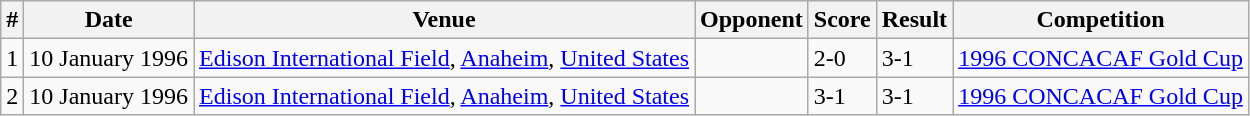<table class="wikitable">
<tr>
<th>#</th>
<th>Date</th>
<th>Venue</th>
<th>Opponent</th>
<th>Score</th>
<th>Result</th>
<th>Competition</th>
</tr>
<tr>
<td>1</td>
<td>10 January 1996</td>
<td><a href='#'>Edison International Field</a>, <a href='#'>Anaheim</a>, <a href='#'>United States</a></td>
<td></td>
<td>2-0</td>
<td>3-1</td>
<td><a href='#'>1996 CONCACAF Gold Cup</a></td>
</tr>
<tr>
<td>2</td>
<td>10 January 1996</td>
<td><a href='#'>Edison International Field</a>, <a href='#'>Anaheim</a>, <a href='#'>United States</a></td>
<td></td>
<td>3-1</td>
<td>3-1</td>
<td><a href='#'>1996 CONCACAF Gold Cup</a></td>
</tr>
</table>
